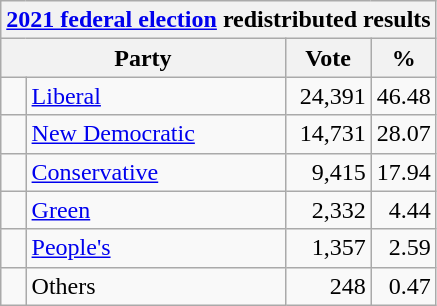<table class="wikitable">
<tr>
<th colspan="4"><a href='#'>2021 federal election</a> redistributed results</th>
</tr>
<tr>
<th bgcolor="#DDDDFF" width="130px" colspan="2">Party</th>
<th bgcolor="#DDDDFF" width="50px">Vote</th>
<th bgcolor="#DDDDFF" width="30px">%</th>
</tr>
<tr>
<td> </td>
<td><a href='#'>Liberal</a></td>
<td align=right>24,391</td>
<td align=right>46.48</td>
</tr>
<tr>
<td> </td>
<td><a href='#'>New Democratic</a></td>
<td align=right>14,731</td>
<td align=right>28.07</td>
</tr>
<tr>
<td> </td>
<td><a href='#'>Conservative</a></td>
<td align=right>9,415</td>
<td align=right>17.94</td>
</tr>
<tr>
<td> </td>
<td><a href='#'>Green</a></td>
<td align=right>2,332</td>
<td align=right>4.44</td>
</tr>
<tr>
<td> </td>
<td><a href='#'>People's</a></td>
<td align=right>1,357</td>
<td align=right>2.59</td>
</tr>
<tr>
<td> </td>
<td>Others</td>
<td align=right>248</td>
<td align=right>0.47</td>
</tr>
</table>
